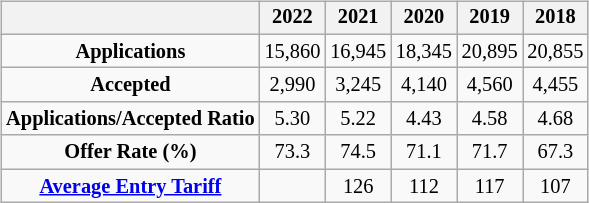<table class="floatright">
<tr>
<td><br><table class="wikitable" style="font-size:85%; text-align:center; margin-bottom: 5px">
<tr>
<th></th>
<th>2022</th>
<th>2021</th>
<th>2020</th>
<th>2019</th>
<th>2018</th>
</tr>
<tr>
<td><strong>Applications</strong></td>
<td>15,860</td>
<td>16,945</td>
<td>18,345</td>
<td>20,895</td>
<td>20,855</td>
</tr>
<tr>
<td><strong>Accepted</strong></td>
<td>2,990</td>
<td>3,245</td>
<td>4,140</td>
<td>4,560</td>
<td>4,455</td>
</tr>
<tr>
<td><strong>Applications/Accepted Ratio</strong></td>
<td>5.30</td>
<td>5.22</td>
<td>4.43</td>
<td>4.58</td>
<td>4.68</td>
</tr>
<tr>
<td><strong>Offer Rate (%)</strong></td>
<td>73.3</td>
<td>74.5</td>
<td>71.1</td>
<td>71.7</td>
<td>67.3</td>
</tr>
<tr>
<td><strong><a href='#'>Average Entry Tariff</a></strong></td>
<td></td>
<td>126</td>
<td>112</td>
<td>117</td>
<td>107</td>
</tr>
</table>
<table style="font-size:80%;float:left">
<tr>
<td></td>
</tr>
</table>
</td>
</tr>
</table>
